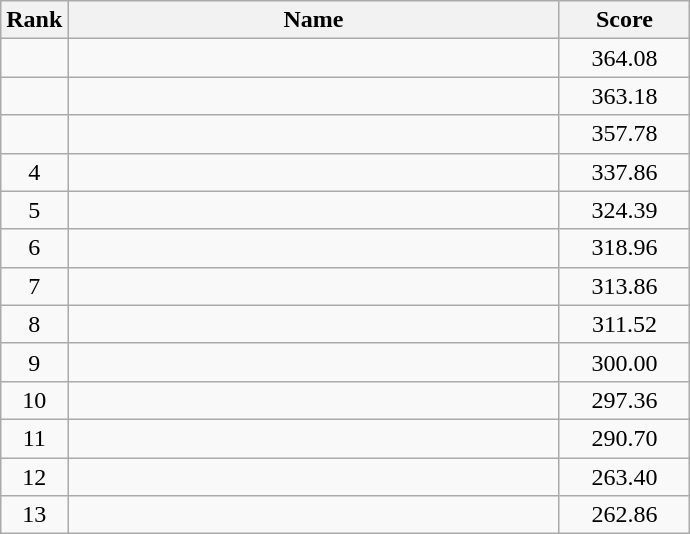<table class="wikitable">
<tr>
<th>Rank</th>
<th align="center" style="width: 20em">Name</th>
<th align="center" style="width: 5em">Score</th>
</tr>
<tr>
<td align="center"></td>
<td></td>
<td align="center">364.08</td>
</tr>
<tr>
<td align="center"></td>
<td></td>
<td align="center">363.18</td>
</tr>
<tr>
<td align="center"></td>
<td></td>
<td align="center">357.78</td>
</tr>
<tr>
<td align="center">4</td>
<td></td>
<td align="center">337.86</td>
</tr>
<tr>
<td align="center">5</td>
<td></td>
<td align="center">324.39</td>
</tr>
<tr>
<td align="center">6</td>
<td></td>
<td align="center">318.96</td>
</tr>
<tr>
<td align="center">7</td>
<td></td>
<td align="center">313.86</td>
</tr>
<tr>
<td align="center">8</td>
<td></td>
<td align="center">311.52</td>
</tr>
<tr>
<td align="center">9</td>
<td></td>
<td align="center">300.00</td>
</tr>
<tr>
<td align="center">10</td>
<td></td>
<td align="center">297.36</td>
</tr>
<tr>
<td align="center">11</td>
<td></td>
<td align="center">290.70</td>
</tr>
<tr>
<td align="center">12</td>
<td></td>
<td align="center">263.40</td>
</tr>
<tr>
<td align="center">13</td>
<td></td>
<td align="center">262.86</td>
</tr>
</table>
